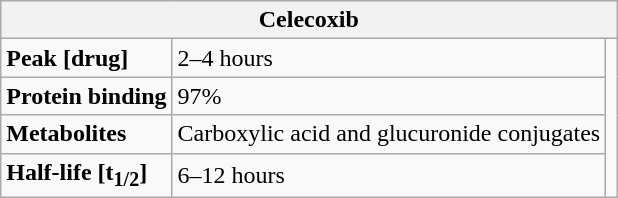<table class="wikitable" border="1", align="center">
<tr>
<th colspan="3">Celecoxib</th>
</tr>
<tr>
<td><strong>Peak [drug]</strong></td>
<td>2–4 hours</td>
<td rowspan="4"></td>
</tr>
<tr>
<td><strong>Protein binding</strong></td>
<td>97%</td>
</tr>
<tr>
<td><strong>Metabolites</strong></td>
<td>Carboxylic acid and glucuronide conjugates</td>
</tr>
<tr>
<td><strong>Half-life [t<sub>1/2</sub>]</strong></td>
<td>6–12 hours</td>
</tr>
</table>
